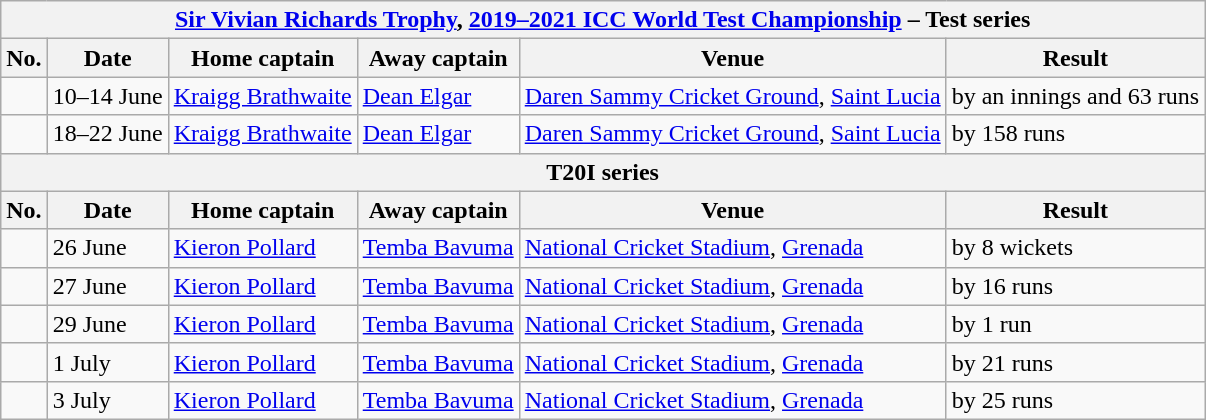<table class="wikitable">
<tr>
<th colspan="9"><a href='#'>Sir Vivian Richards Trophy</a>, <a href='#'>2019–2021 ICC World Test Championship</a> – Test series</th>
</tr>
<tr>
<th>No.</th>
<th>Date</th>
<th>Home captain</th>
<th>Away captain</th>
<th>Venue</th>
<th>Result</th>
</tr>
<tr>
<td></td>
<td>10–14 June</td>
<td><a href='#'>Kraigg Brathwaite</a></td>
<td><a href='#'>Dean Elgar</a></td>
<td><a href='#'>Daren Sammy Cricket Ground</a>, <a href='#'>Saint Lucia</a></td>
<td> by an innings and 63 runs</td>
</tr>
<tr>
<td></td>
<td>18–22 June</td>
<td><a href='#'>Kraigg Brathwaite</a></td>
<td><a href='#'>Dean Elgar</a></td>
<td><a href='#'>Daren Sammy Cricket Ground</a>, <a href='#'>Saint Lucia</a></td>
<td> by 158 runs</td>
</tr>
<tr>
<th colspan="9">T20I series</th>
</tr>
<tr>
<th>No.</th>
<th>Date</th>
<th>Home captain</th>
<th>Away captain</th>
<th>Venue</th>
<th>Result</th>
</tr>
<tr>
<td></td>
<td>26 June</td>
<td><a href='#'>Kieron Pollard</a></td>
<td><a href='#'>Temba Bavuma</a></td>
<td><a href='#'>National Cricket Stadium</a>, <a href='#'>Grenada</a></td>
<td> by 8 wickets</td>
</tr>
<tr>
<td></td>
<td>27 June</td>
<td><a href='#'>Kieron Pollard</a></td>
<td><a href='#'>Temba Bavuma</a></td>
<td><a href='#'>National Cricket Stadium</a>, <a href='#'>Grenada</a></td>
<td> by 16 runs</td>
</tr>
<tr>
<td></td>
<td>29 June</td>
<td><a href='#'>Kieron Pollard</a></td>
<td><a href='#'>Temba Bavuma</a></td>
<td><a href='#'>National Cricket Stadium</a>, <a href='#'>Grenada</a></td>
<td> by 1 run</td>
</tr>
<tr>
<td></td>
<td>1 July</td>
<td><a href='#'>Kieron Pollard</a></td>
<td><a href='#'>Temba Bavuma</a></td>
<td><a href='#'>National Cricket Stadium</a>, <a href='#'>Grenada</a></td>
<td> by 21 runs</td>
</tr>
<tr>
<td></td>
<td>3 July</td>
<td><a href='#'>Kieron Pollard</a></td>
<td><a href='#'>Temba Bavuma</a></td>
<td><a href='#'>National Cricket Stadium</a>, <a href='#'>Grenada</a></td>
<td> by 25 runs</td>
</tr>
</table>
